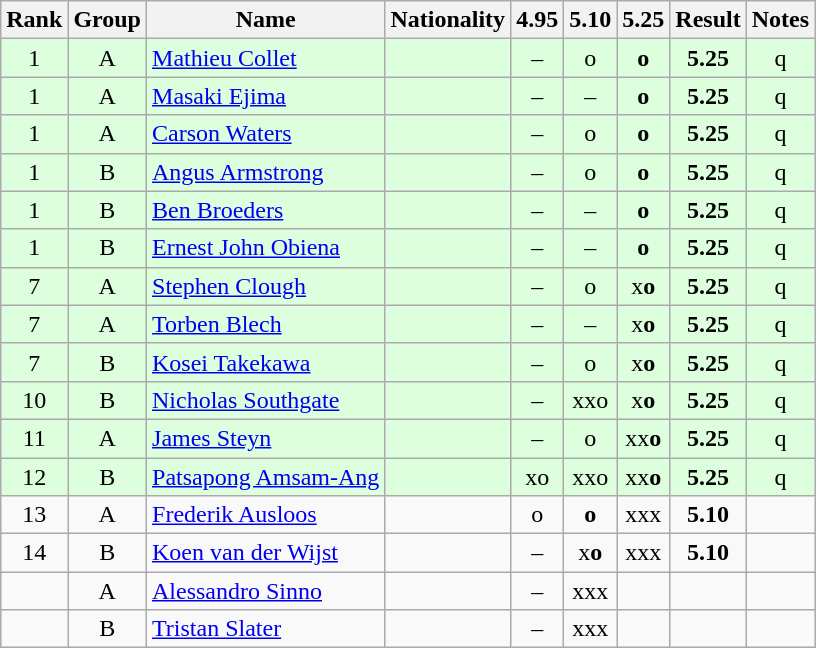<table class="wikitable sortable" style="text-align:center">
<tr>
<th>Rank</th>
<th>Group</th>
<th>Name</th>
<th>Nationality</th>
<th>4.95</th>
<th>5.10</th>
<th>5.25</th>
<th>Result</th>
<th>Notes</th>
</tr>
<tr bgcolor=ddffdd>
<td>1</td>
<td>A</td>
<td align=left><a href='#'>Mathieu Collet</a></td>
<td align=left></td>
<td>–</td>
<td>o</td>
<td><strong>o</strong></td>
<td><strong>5.25</strong></td>
<td>q</td>
</tr>
<tr bgcolor=ddffdd>
<td>1</td>
<td>A</td>
<td align=left><a href='#'>Masaki Ejima</a></td>
<td align=left></td>
<td>–</td>
<td>–</td>
<td><strong>o</strong></td>
<td><strong>5.25</strong></td>
<td>q</td>
</tr>
<tr bgcolor=ddffdd>
<td>1</td>
<td>A</td>
<td align=left><a href='#'>Carson Waters</a></td>
<td align=left></td>
<td>–</td>
<td>o</td>
<td><strong>o</strong></td>
<td><strong>5.25</strong></td>
<td>q</td>
</tr>
<tr bgcolor=ddffdd>
<td>1</td>
<td>B</td>
<td align=left><a href='#'>Angus Armstrong</a></td>
<td align=left></td>
<td>–</td>
<td>o</td>
<td><strong>o</strong></td>
<td><strong>5.25</strong></td>
<td>q</td>
</tr>
<tr bgcolor=ddffdd>
<td>1</td>
<td>B</td>
<td align=left><a href='#'>Ben Broeders</a></td>
<td align=left></td>
<td>–</td>
<td>–</td>
<td><strong>o</strong></td>
<td><strong>5.25</strong></td>
<td>q</td>
</tr>
<tr bgcolor=ddffdd>
<td>1</td>
<td>B</td>
<td align=left><a href='#'>Ernest John Obiena</a></td>
<td align=left></td>
<td>–</td>
<td>–</td>
<td><strong>o</strong></td>
<td><strong>5.25</strong></td>
<td>q</td>
</tr>
<tr bgcolor=ddffdd>
<td>7</td>
<td>A</td>
<td align=left><a href='#'>Stephen Clough</a></td>
<td align=left></td>
<td>–</td>
<td>o</td>
<td>x<strong>o</strong></td>
<td><strong>5.25</strong></td>
<td>q</td>
</tr>
<tr bgcolor=ddffdd>
<td>7</td>
<td>A</td>
<td align=left><a href='#'>Torben Blech</a></td>
<td align=left></td>
<td>–</td>
<td>–</td>
<td>x<strong>o</strong></td>
<td><strong>5.25</strong></td>
<td>q</td>
</tr>
<tr bgcolor=ddffdd>
<td>7</td>
<td>B</td>
<td align=left><a href='#'>Kosei Takekawa</a></td>
<td align=left></td>
<td>–</td>
<td>o</td>
<td>x<strong>o</strong></td>
<td><strong>5.25</strong></td>
<td>q</td>
</tr>
<tr bgcolor=ddffdd>
<td>10</td>
<td>B</td>
<td align=left><a href='#'>Nicholas Southgate</a></td>
<td align=left></td>
<td>–</td>
<td>xxo</td>
<td>x<strong>o</strong></td>
<td><strong>5.25</strong></td>
<td>q</td>
</tr>
<tr bgcolor=ddffdd>
<td>11</td>
<td>A</td>
<td align=left><a href='#'>James Steyn</a></td>
<td align=left></td>
<td>–</td>
<td>o</td>
<td>xx<strong>o</strong></td>
<td><strong>5.25</strong></td>
<td>q</td>
</tr>
<tr bgcolor=ddffdd>
<td>12</td>
<td>B</td>
<td align=left><a href='#'>Patsapong Amsam-Ang</a></td>
<td align=left></td>
<td>xo</td>
<td>xxo</td>
<td>xx<strong>o</strong></td>
<td><strong>5.25</strong></td>
<td>q</td>
</tr>
<tr>
<td>13</td>
<td>A</td>
<td align=left><a href='#'>Frederik Ausloos</a></td>
<td align=left></td>
<td>o</td>
<td><strong>o</strong></td>
<td>xxx</td>
<td><strong>5.10</strong></td>
<td></td>
</tr>
<tr>
<td>14</td>
<td>B</td>
<td align=left><a href='#'>Koen van der Wijst</a></td>
<td align=left></td>
<td>–</td>
<td>x<strong>o</strong></td>
<td>xxx</td>
<td><strong>5.10</strong></td>
<td></td>
</tr>
<tr>
<td></td>
<td>A</td>
<td align=left><a href='#'>Alessandro Sinno</a></td>
<td align=left></td>
<td>–</td>
<td>xxx</td>
<td></td>
<td><strong></strong></td>
<td></td>
</tr>
<tr>
<td></td>
<td>B</td>
<td align=left><a href='#'>Tristan Slater</a></td>
<td align=left></td>
<td>–</td>
<td>xxx</td>
<td></td>
<td><strong></strong></td>
<td></td>
</tr>
</table>
